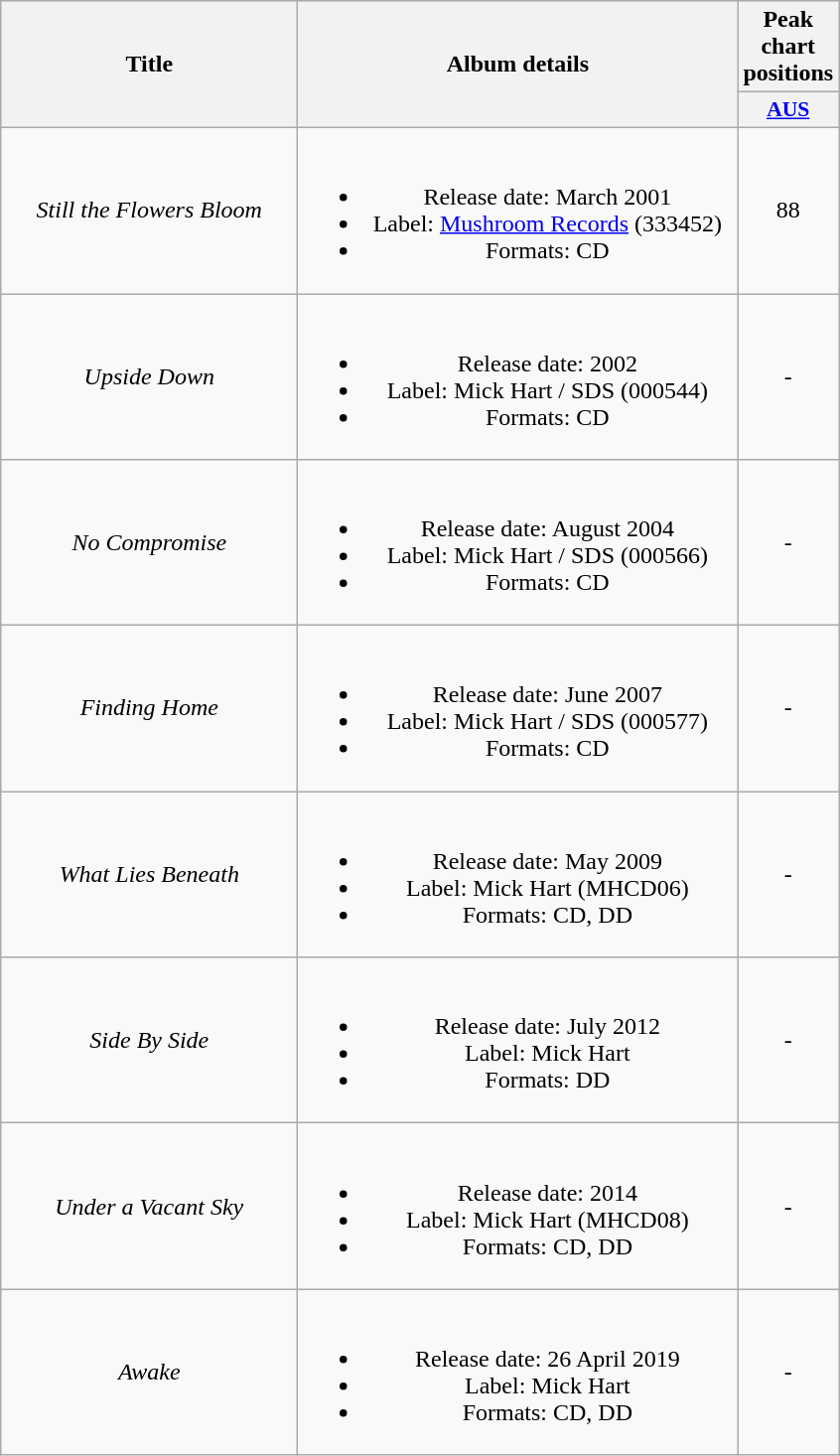<table class="wikitable plainrowheaders" style="text-align:center;">
<tr>
<th style="width:12em;" rowspan="2">Title</th>
<th style="width:18em;" rowspan="2">Album details</th>
<th scope="col">Peak chart positions</th>
</tr>
<tr>
<th scope="col" style="width:3em;font-size:90%;"><a href='#'>AUS</a><br></th>
</tr>
<tr>
<td><em>Still the Flowers Bloom</em></td>
<td><br><ul><li>Release date: March 2001</li><li>Label: <a href='#'>Mushroom Records</a> (333452)</li><li>Formats: CD</li></ul></td>
<td>88</td>
</tr>
<tr>
<td><em>Upside Down</em></td>
<td><br><ul><li>Release date: 2002</li><li>Label: Mick Hart / SDS (000544)</li><li>Formats: CD</li></ul></td>
<td>-</td>
</tr>
<tr>
<td><em>No Compromise</em></td>
<td><br><ul><li>Release date: August 2004</li><li>Label: Mick Hart / SDS (000566)</li><li>Formats: CD</li></ul></td>
<td>-</td>
</tr>
<tr>
<td><em>Finding Home</em></td>
<td><br><ul><li>Release date: June 2007</li><li>Label: Mick Hart / SDS (000577)</li><li>Formats: CD</li></ul></td>
<td>-</td>
</tr>
<tr>
<td><em>What Lies Beneath</em></td>
<td><br><ul><li>Release date: May 2009</li><li>Label: Mick Hart (MHCD06)</li><li>Formats: CD, DD</li></ul></td>
<td>-</td>
</tr>
<tr>
<td><em>Side By Side</em></td>
<td><br><ul><li>Release date: July 2012</li><li>Label: Mick Hart</li><li>Formats: DD</li></ul></td>
<td>-</td>
</tr>
<tr>
<td><em>Under a Vacant Sky</em></td>
<td><br><ul><li>Release date: 2014</li><li>Label: Mick Hart (MHCD08)</li><li>Formats: CD, DD</li></ul></td>
<td>-</td>
</tr>
<tr>
<td><em>Awake</em></td>
<td><br><ul><li>Release date: 26 April 2019</li><li>Label: Mick Hart</li><li>Formats: CD, DD</li></ul></td>
<td>-</td>
</tr>
</table>
